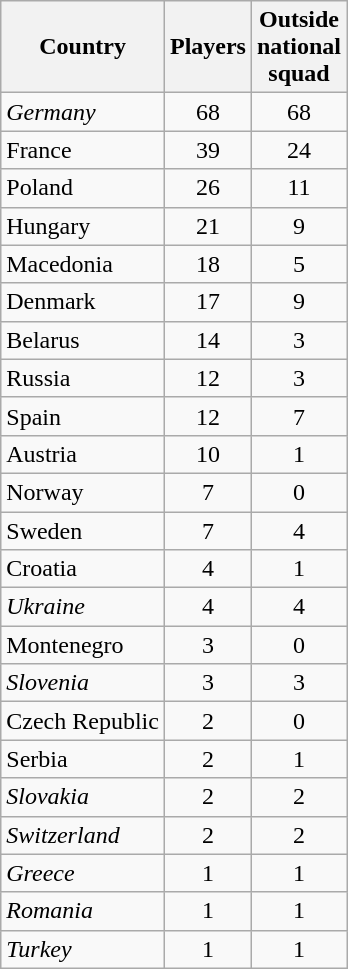<table class="wikitable sortable">
<tr>
<th>Country</th>
<th>Players</th>
<th>Outside<br>national<br>squad</th>
</tr>
<tr>
<td> <em>Germany</em></td>
<td style="text-align:center">68</td>
<td style="text-align:center">68</td>
</tr>
<tr>
<td> France</td>
<td style="text-align:center">39</td>
<td style="text-align:center">24</td>
</tr>
<tr>
<td> Poland</td>
<td style="text-align:center">26</td>
<td style="text-align:center">11</td>
</tr>
<tr>
<td> Hungary</td>
<td style="text-align:center">21</td>
<td style="text-align:center">9</td>
</tr>
<tr>
<td> Macedonia</td>
<td style="text-align:center">18</td>
<td style="text-align:center">5</td>
</tr>
<tr>
<td> Denmark</td>
<td style="text-align:center">17</td>
<td style="text-align:center">9</td>
</tr>
<tr>
<td> Belarus</td>
<td style="text-align:center">14</td>
<td style="text-align:center">3</td>
</tr>
<tr>
<td> Russia</td>
<td style="text-align:center">12</td>
<td style="text-align:center">3</td>
</tr>
<tr>
<td> Spain</td>
<td style="text-align:center">12</td>
<td style="text-align:center">7</td>
</tr>
<tr>
<td> Austria</td>
<td style="text-align:center">10</td>
<td style="text-align:center">1</td>
</tr>
<tr>
<td> Norway</td>
<td style="text-align:center">7</td>
<td style="text-align:center">0</td>
</tr>
<tr>
<td> Sweden</td>
<td style="text-align:center">7</td>
<td style="text-align:center">4</td>
</tr>
<tr>
<td> Croatia</td>
<td style="text-align:center">4</td>
<td style="text-align:center">1</td>
</tr>
<tr>
<td> <em>Ukraine</em></td>
<td style="text-align:center">4</td>
<td style="text-align:center">4</td>
</tr>
<tr>
<td> Montenegro</td>
<td style="text-align:center">3</td>
<td style="text-align:center">0</td>
</tr>
<tr>
<td> <em>Slovenia</em></td>
<td style="text-align:center">3</td>
<td style="text-align:center">3</td>
</tr>
<tr>
<td> Czech Republic</td>
<td style="text-align:center">2</td>
<td style="text-align:center">0</td>
</tr>
<tr>
<td> Serbia</td>
<td style="text-align:center">2</td>
<td style="text-align:center">1</td>
</tr>
<tr>
<td> <em>Slovakia</em></td>
<td style="text-align:center">2</td>
<td style="text-align:center">2</td>
</tr>
<tr>
<td> <em>Switzerland</em></td>
<td style="text-align:center">2</td>
<td style="text-align:center">2</td>
</tr>
<tr>
<td> <em>Greece</em></td>
<td style="text-align:center">1</td>
<td style="text-align:center">1</td>
</tr>
<tr>
<td> <em>Romania</em></td>
<td style="text-align:center">1</td>
<td style="text-align:center">1</td>
</tr>
<tr>
<td> <em>Turkey</em></td>
<td style="text-align:center">1</td>
<td style="text-align:center">1</td>
</tr>
</table>
